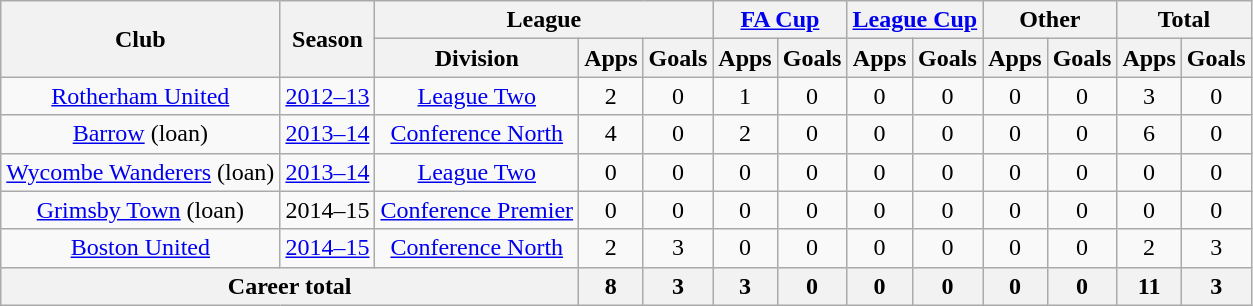<table class="wikitable" style="text-align:center;">
<tr>
<th rowspan="2">Club</th>
<th rowspan="2">Season</th>
<th colspan="3">League</th>
<th colspan="2"><a href='#'>FA Cup</a></th>
<th colspan="2"><a href='#'>League Cup</a></th>
<th colspan="2">Other</th>
<th colspan="2">Total</th>
</tr>
<tr>
<th>Division</th>
<th>Apps</th>
<th>Goals</th>
<th>Apps</th>
<th>Goals</th>
<th>Apps</th>
<th>Goals</th>
<th>Apps</th>
<th>Goals</th>
<th>Apps</th>
<th>Goals</th>
</tr>
<tr>
<td><a href='#'>Rotherham United</a></td>
<td><a href='#'>2012–13</a></td>
<td><a href='#'>League Two</a></td>
<td>2</td>
<td>0</td>
<td>1</td>
<td>0</td>
<td>0</td>
<td>0</td>
<td>0</td>
<td>0</td>
<td>3</td>
<td>0</td>
</tr>
<tr>
<td><a href='#'>Barrow</a> (loan)</td>
<td><a href='#'>2013–14</a></td>
<td><a href='#'>Conference North</a></td>
<td>4</td>
<td>0</td>
<td>2</td>
<td>0</td>
<td>0</td>
<td>0</td>
<td>0</td>
<td>0</td>
<td>6</td>
<td>0</td>
</tr>
<tr>
<td><a href='#'>Wycombe Wanderers</a> (loan)</td>
<td><a href='#'>2013–14</a></td>
<td><a href='#'>League Two</a></td>
<td>0</td>
<td>0</td>
<td>0</td>
<td>0</td>
<td>0</td>
<td>0</td>
<td>0</td>
<td>0</td>
<td>0</td>
<td>0</td>
</tr>
<tr>
<td><a href='#'>Grimsby Town</a> (loan)</td>
<td>2014–15</td>
<td><a href='#'>Conference Premier</a></td>
<td>0</td>
<td>0</td>
<td>0</td>
<td>0</td>
<td>0</td>
<td>0</td>
<td>0</td>
<td>0</td>
<td>0</td>
<td>0</td>
</tr>
<tr>
<td><a href='#'>Boston United</a></td>
<td><a href='#'>2014–15</a></td>
<td><a href='#'>Conference North</a></td>
<td>2</td>
<td>3</td>
<td>0</td>
<td>0</td>
<td>0</td>
<td>0</td>
<td>0</td>
<td>0</td>
<td>2</td>
<td>3</td>
</tr>
<tr>
<th colspan="3">Career total</th>
<th>8</th>
<th>3</th>
<th>3</th>
<th>0</th>
<th>0</th>
<th>0</th>
<th>0</th>
<th>0</th>
<th>11</th>
<th>3</th>
</tr>
</table>
